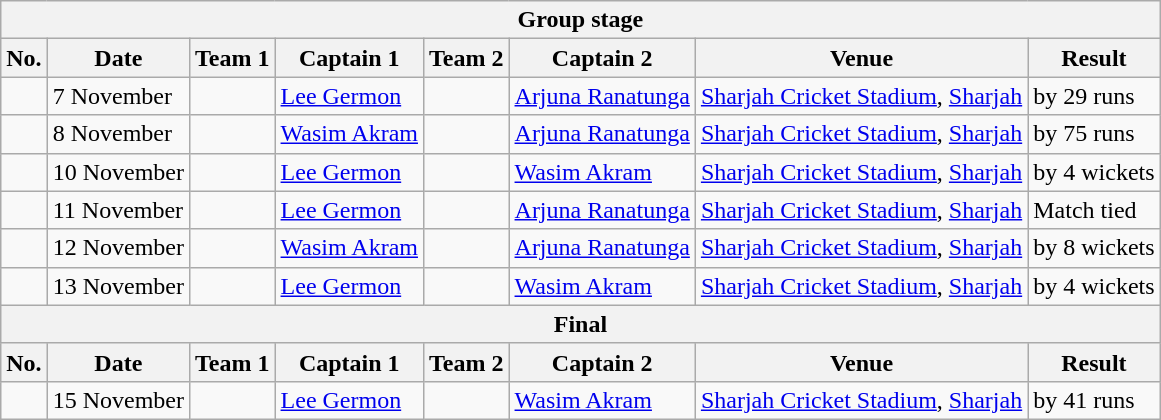<table class="wikitable">
<tr>
<th colspan="9">Group stage</th>
</tr>
<tr>
<th>No.</th>
<th>Date</th>
<th>Team 1</th>
<th>Captain 1</th>
<th>Team 2</th>
<th>Captain 2</th>
<th>Venue</th>
<th>Result</th>
</tr>
<tr>
<td></td>
<td>7 November</td>
<td></td>
<td><a href='#'>Lee Germon</a></td>
<td></td>
<td><a href='#'>Arjuna Ranatunga</a></td>
<td><a href='#'>Sharjah Cricket Stadium</a>, <a href='#'>Sharjah</a></td>
<td> by 29 runs</td>
</tr>
<tr>
<td></td>
<td>8 November</td>
<td></td>
<td><a href='#'>Wasim Akram</a></td>
<td></td>
<td><a href='#'>Arjuna Ranatunga</a></td>
<td><a href='#'>Sharjah Cricket Stadium</a>, <a href='#'>Sharjah</a></td>
<td> by 75 runs</td>
</tr>
<tr>
<td></td>
<td>10 November</td>
<td></td>
<td><a href='#'>Lee Germon</a></td>
<td></td>
<td><a href='#'>Wasim Akram</a></td>
<td><a href='#'>Sharjah Cricket Stadium</a>, <a href='#'>Sharjah</a></td>
<td> by 4 wickets</td>
</tr>
<tr>
<td></td>
<td>11 November</td>
<td></td>
<td><a href='#'>Lee Germon</a></td>
<td></td>
<td><a href='#'>Arjuna Ranatunga</a></td>
<td><a href='#'>Sharjah Cricket Stadium</a>, <a href='#'>Sharjah</a></td>
<td>Match tied</td>
</tr>
<tr>
<td></td>
<td>12 November</td>
<td></td>
<td><a href='#'>Wasim Akram</a></td>
<td></td>
<td><a href='#'>Arjuna Ranatunga</a></td>
<td><a href='#'>Sharjah Cricket Stadium</a>, <a href='#'>Sharjah</a></td>
<td> by 8 wickets</td>
</tr>
<tr>
<td></td>
<td>13 November</td>
<td></td>
<td><a href='#'>Lee Germon</a></td>
<td></td>
<td><a href='#'>Wasim Akram</a></td>
<td><a href='#'>Sharjah Cricket Stadium</a>, <a href='#'>Sharjah</a></td>
<td> by 4 wickets</td>
</tr>
<tr>
<th colspan="9">Final</th>
</tr>
<tr>
<th>No.</th>
<th>Date</th>
<th>Team 1</th>
<th>Captain 1</th>
<th>Team 2</th>
<th>Captain 2</th>
<th>Venue</th>
<th>Result</th>
</tr>
<tr>
<td></td>
<td>15 November</td>
<td></td>
<td><a href='#'>Lee Germon</a></td>
<td></td>
<td><a href='#'>Wasim Akram</a></td>
<td><a href='#'>Sharjah Cricket Stadium</a>, <a href='#'>Sharjah</a></td>
<td> by 41 runs</td>
</tr>
</table>
